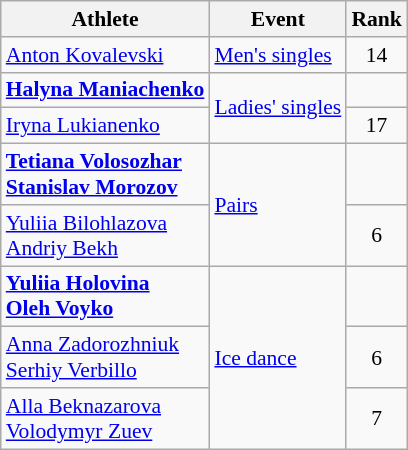<table class=wikitable style=font-size:90%;text-align:center>
<tr>
<th>Athlete</th>
<th>Event</th>
<th>Rank</th>
</tr>
<tr>
<td align=left><a href='#'>Anton Kovalevski</a></td>
<td align=left><a href='#'>Men's singles</a></td>
<td>14</td>
</tr>
<tr>
<td align=left><strong><a href='#'>Halyna Maniachenko</a></strong></td>
<td align=left rowspan=2><a href='#'>Ladies' singles</a></td>
<td></td>
</tr>
<tr>
<td align=left><a href='#'>Iryna Lukianenko</a></td>
<td>17</td>
</tr>
<tr>
<td align=left><strong><a href='#'>Tetiana Volosozhar</a><br><a href='#'>Stanislav Morozov</a></strong></td>
<td align=left rowspan=2><a href='#'>Pairs</a></td>
<td></td>
</tr>
<tr>
<td align=left><a href='#'>Yuliia Bilohlazova</a><br><a href='#'>Andriy Bekh</a></td>
<td>6</td>
</tr>
<tr>
<td align=left><strong><a href='#'>Yuliia Holovina</a><br><a href='#'>Oleh Voyko</a></strong></td>
<td align=left rowspan=3><a href='#'>Ice dance</a></td>
<td></td>
</tr>
<tr>
<td align=left><a href='#'>Anna Zadorozhniuk</a><br><a href='#'>Serhiy Verbillo</a></td>
<td>6</td>
</tr>
<tr>
<td align=left><a href='#'>Alla Beknazarova</a><br><a href='#'>Volodymyr Zuev</a></td>
<td>7</td>
</tr>
</table>
